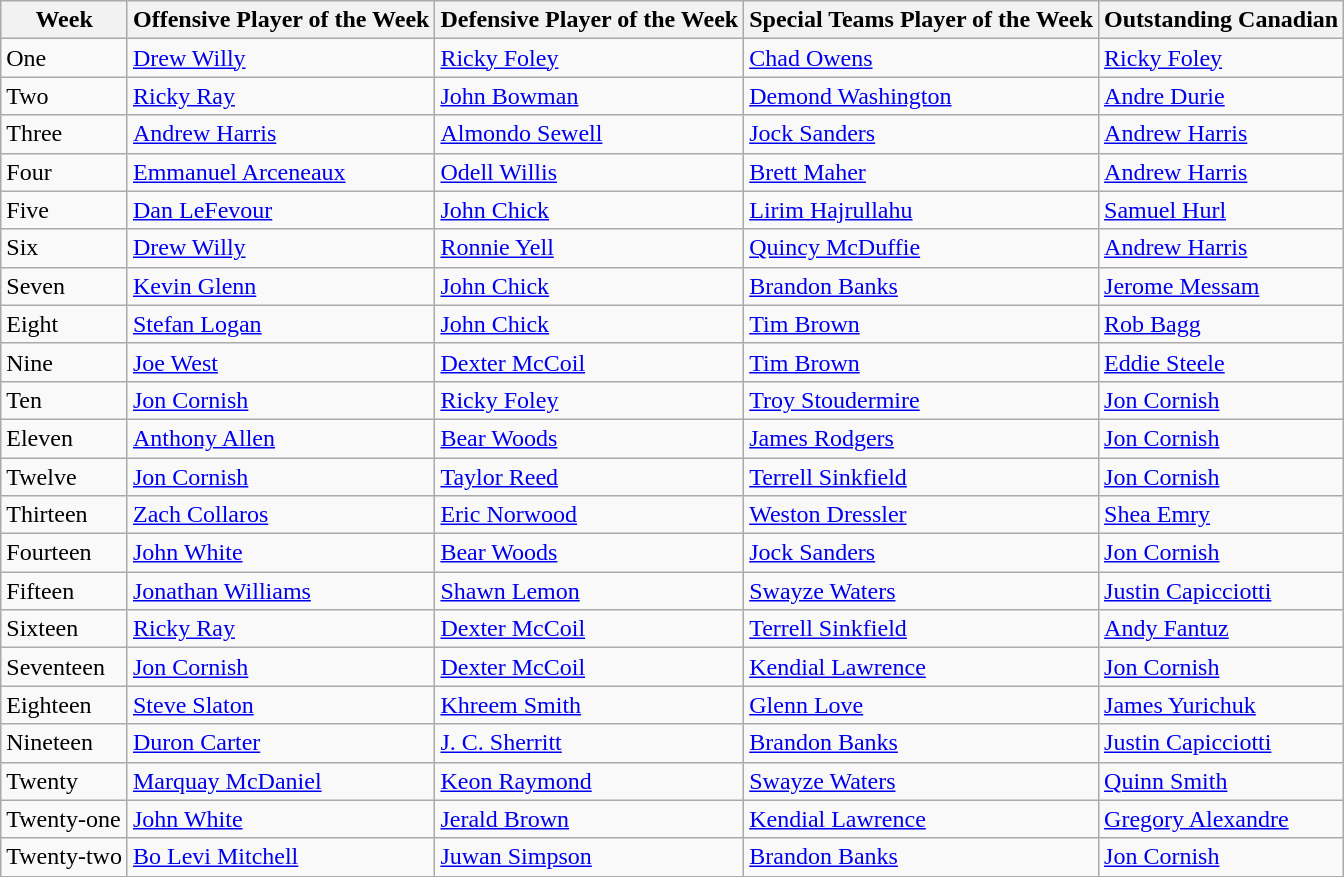<table class="wikitable">
<tr>
<th>Week</th>
<th>Offensive Player of the Week</th>
<th>Defensive Player of the Week</th>
<th>Special Teams Player of the Week</th>
<th>Outstanding Canadian</th>
</tr>
<tr>
<td>One</td>
<td><a href='#'>Drew Willy</a></td>
<td><a href='#'>Ricky Foley</a></td>
<td><a href='#'>Chad Owens</a></td>
<td><a href='#'>Ricky Foley</a></td>
</tr>
<tr>
<td>Two</td>
<td><a href='#'>Ricky Ray</a></td>
<td><a href='#'>John Bowman</a></td>
<td><a href='#'>Demond Washington</a></td>
<td><a href='#'>Andre Durie</a></td>
</tr>
<tr>
<td>Three</td>
<td><a href='#'>Andrew Harris</a></td>
<td><a href='#'>Almondo Sewell</a></td>
<td><a href='#'>Jock Sanders</a></td>
<td><a href='#'>Andrew Harris</a></td>
</tr>
<tr>
<td>Four</td>
<td><a href='#'>Emmanuel Arceneaux</a></td>
<td><a href='#'>Odell Willis</a></td>
<td><a href='#'>Brett Maher</a></td>
<td><a href='#'>Andrew Harris</a></td>
</tr>
<tr>
<td>Five</td>
<td><a href='#'>Dan LeFevour</a></td>
<td><a href='#'>John Chick</a></td>
<td><a href='#'>Lirim Hajrullahu</a></td>
<td><a href='#'>Samuel Hurl</a></td>
</tr>
<tr>
<td>Six</td>
<td><a href='#'>Drew Willy</a></td>
<td><a href='#'>Ronnie Yell</a></td>
<td><a href='#'>Quincy McDuffie</a></td>
<td><a href='#'>Andrew Harris</a></td>
</tr>
<tr>
<td>Seven</td>
<td><a href='#'>Kevin Glenn</a></td>
<td><a href='#'>John Chick</a></td>
<td><a href='#'>Brandon Banks</a></td>
<td><a href='#'>Jerome Messam</a></td>
</tr>
<tr>
<td>Eight</td>
<td><a href='#'>Stefan Logan</a></td>
<td><a href='#'>John Chick</a></td>
<td><a href='#'>Tim Brown</a></td>
<td><a href='#'>Rob Bagg</a></td>
</tr>
<tr>
<td>Nine</td>
<td><a href='#'>Joe West</a></td>
<td><a href='#'>Dexter McCoil</a></td>
<td><a href='#'>Tim Brown</a></td>
<td><a href='#'>Eddie Steele</a></td>
</tr>
<tr>
<td>Ten</td>
<td><a href='#'>Jon Cornish</a></td>
<td><a href='#'>Ricky Foley</a></td>
<td><a href='#'>Troy Stoudermire</a></td>
<td><a href='#'>Jon Cornish</a></td>
</tr>
<tr>
<td>Eleven</td>
<td><a href='#'>Anthony Allen</a></td>
<td><a href='#'>Bear Woods</a></td>
<td><a href='#'>James Rodgers</a></td>
<td><a href='#'>Jon Cornish</a></td>
</tr>
<tr>
<td>Twelve</td>
<td><a href='#'>Jon Cornish</a></td>
<td><a href='#'>Taylor Reed</a></td>
<td><a href='#'>Terrell Sinkfield</a></td>
<td><a href='#'>Jon Cornish</a></td>
</tr>
<tr>
<td>Thirteen</td>
<td><a href='#'>Zach Collaros</a></td>
<td><a href='#'>Eric Norwood</a></td>
<td><a href='#'>Weston Dressler</a></td>
<td><a href='#'>Shea Emry</a></td>
</tr>
<tr>
<td>Fourteen</td>
<td><a href='#'>John White</a></td>
<td><a href='#'>Bear Woods</a></td>
<td><a href='#'>Jock Sanders</a></td>
<td><a href='#'>Jon Cornish</a></td>
</tr>
<tr>
<td>Fifteen</td>
<td><a href='#'>Jonathan Williams</a></td>
<td><a href='#'>Shawn Lemon</a></td>
<td><a href='#'>Swayze Waters</a></td>
<td><a href='#'>Justin Capicciotti</a></td>
</tr>
<tr>
<td>Sixteen</td>
<td><a href='#'>Ricky Ray</a></td>
<td><a href='#'>Dexter McCoil</a></td>
<td><a href='#'>Terrell Sinkfield</a></td>
<td><a href='#'>Andy Fantuz</a></td>
</tr>
<tr>
<td>Seventeen</td>
<td><a href='#'>Jon Cornish</a></td>
<td><a href='#'>Dexter McCoil</a></td>
<td><a href='#'>Kendial Lawrence</a></td>
<td><a href='#'>Jon Cornish</a></td>
</tr>
<tr>
<td>Eighteen</td>
<td><a href='#'>Steve Slaton</a></td>
<td><a href='#'>Khreem Smith</a></td>
<td><a href='#'>Glenn Love</a></td>
<td><a href='#'>James Yurichuk</a></td>
</tr>
<tr>
<td>Nineteen</td>
<td><a href='#'>Duron Carter</a></td>
<td><a href='#'>J. C. Sherritt</a></td>
<td><a href='#'>Brandon Banks</a></td>
<td><a href='#'>Justin Capicciotti</a></td>
</tr>
<tr>
<td>Twenty</td>
<td><a href='#'>Marquay McDaniel</a></td>
<td><a href='#'>Keon Raymond</a></td>
<td><a href='#'>Swayze Waters</a></td>
<td><a href='#'>Quinn Smith</a></td>
</tr>
<tr>
<td>Twenty-one</td>
<td><a href='#'>John White</a></td>
<td><a href='#'>Jerald Brown</a></td>
<td><a href='#'>Kendial Lawrence</a></td>
<td><a href='#'>Gregory Alexandre</a></td>
</tr>
<tr>
<td>Twenty-two</td>
<td><a href='#'>Bo Levi Mitchell</a></td>
<td><a href='#'>Juwan Simpson</a></td>
<td><a href='#'>Brandon Banks</a></td>
<td><a href='#'>Jon Cornish</a></td>
</tr>
</table>
